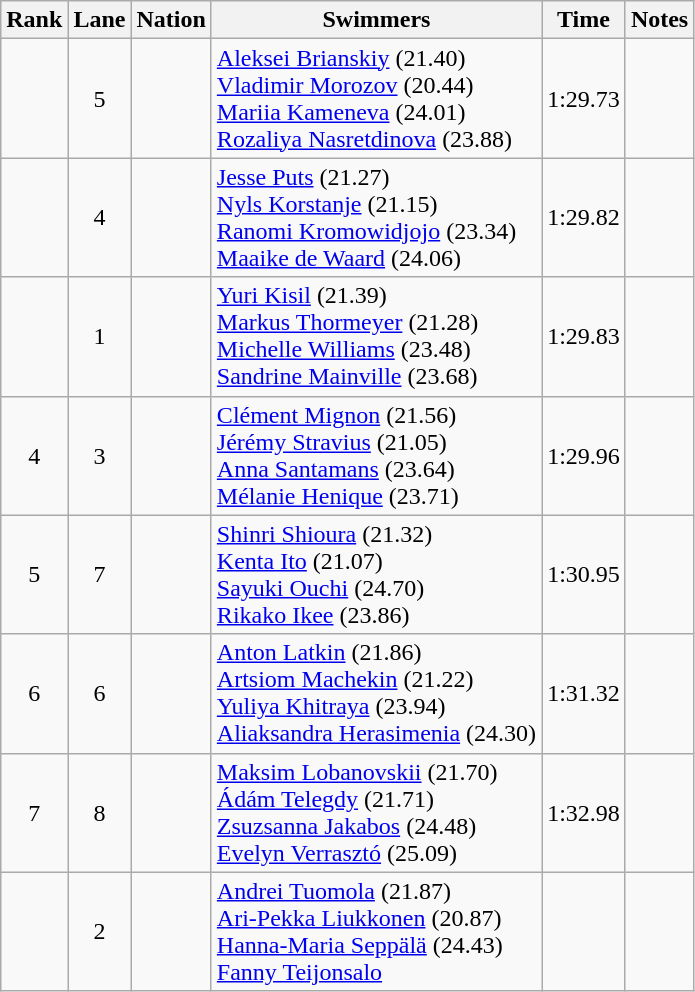<table class="wikitable sortable" style="text-align:center">
<tr>
<th>Rank</th>
<th>Lane</th>
<th>Nation</th>
<th>Swimmers</th>
<th>Time</th>
<th>Notes</th>
</tr>
<tr>
<td></td>
<td>5</td>
<td align=left></td>
<td align=left><a href='#'>Aleksei Brianskiy</a> (21.40)<br><a href='#'>Vladimir Morozov</a> (20.44)<br><a href='#'>Mariia Kameneva</a> (24.01)<br><a href='#'>Rozaliya Nasretdinova</a> (23.88)</td>
<td>1:29.73</td>
<td></td>
</tr>
<tr>
<td></td>
<td>4</td>
<td align=left></td>
<td align=left><a href='#'>Jesse Puts</a> (21.27)<br><a href='#'>Nyls Korstanje</a> (21.15)<br><a href='#'>Ranomi Kromowidjojo</a> (23.34)<br><a href='#'>Maaike de Waard</a> (24.06)</td>
<td>1:29.82</td>
<td></td>
</tr>
<tr>
<td></td>
<td>1</td>
<td align=left></td>
<td align=left><a href='#'>Yuri Kisil</a> (21.39)<br><a href='#'>Markus Thormeyer</a> (21.28)<br><a href='#'>Michelle Williams</a> (23.48)<br><a href='#'>Sandrine Mainville</a> (23.68)</td>
<td>1:29.83</td>
<td></td>
</tr>
<tr>
<td>4</td>
<td>3</td>
<td align=left></td>
<td align=left><a href='#'>Clément Mignon</a> (21.56)<br><a href='#'>Jérémy Stravius</a> (21.05)<br><a href='#'>Anna Santamans</a> (23.64)<br><a href='#'>Mélanie Henique</a> (23.71)</td>
<td>1:29.96</td>
<td></td>
</tr>
<tr>
<td>5</td>
<td>7</td>
<td align=left></td>
<td align=left><a href='#'>Shinri Shioura</a> (21.32)<br><a href='#'>Kenta Ito</a> (21.07)<br><a href='#'>Sayuki Ouchi</a> (24.70)<br><a href='#'>Rikako Ikee</a> (23.86)</td>
<td>1:30.95</td>
<td></td>
</tr>
<tr>
<td>6</td>
<td>6</td>
<td align=left></td>
<td align=left><a href='#'>Anton Latkin</a> (21.86)<br><a href='#'>Artsiom Machekin</a> (21.22)<br><a href='#'>Yuliya Khitraya</a> (23.94)<br><a href='#'>Aliaksandra Herasimenia</a> (24.30)</td>
<td>1:31.32</td>
<td></td>
</tr>
<tr>
<td>7</td>
<td>8</td>
<td align=left></td>
<td align=left><a href='#'>Maksim Lobanovskii</a> (21.70)<br><a href='#'>Ádám Telegdy</a> (21.71)<br><a href='#'>Zsuzsanna Jakabos</a> (24.48)<br><a href='#'>Evelyn Verrasztó</a> (25.09)</td>
<td>1:32.98</td>
<td></td>
</tr>
<tr>
<td></td>
<td>2</td>
<td align=left></td>
<td align=left><a href='#'>Andrei Tuomola</a> (21.87)<br><a href='#'>Ari-Pekka Liukkonen</a> (20.87)<br><a href='#'>Hanna-Maria Seppälä</a> (24.43)<br><a href='#'>Fanny Teijonsalo</a></td>
<td></td>
<td></td>
</tr>
</table>
